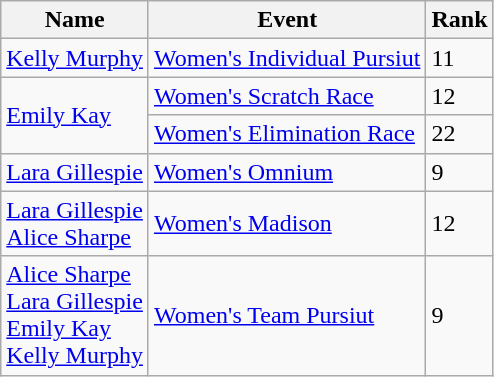<table class="wikitable">
<tr>
<th>Name</th>
<th>Event</th>
<th>Rank</th>
</tr>
<tr>
<td><a href='#'>Kelly Murphy</a></td>
<td><a href='#'>Women's Individual Pursiut</a></td>
<td>11</td>
</tr>
<tr>
<td rowspan="2"><a href='#'>Emily Kay</a></td>
<td><a href='#'>Women's Scratch Race</a></td>
<td>12</td>
</tr>
<tr>
<td><a href='#'>Women's Elimination Race</a></td>
<td>22</td>
</tr>
<tr>
<td><a href='#'>Lara Gillespie</a></td>
<td><a href='#'>Women's Omnium</a></td>
<td>9</td>
</tr>
<tr>
<td><a href='#'>Lara Gillespie</a><br><a href='#'>Alice Sharpe</a></td>
<td><a href='#'>Women's Madison</a></td>
<td>12</td>
</tr>
<tr>
<td><a href='#'>Alice Sharpe</a><br><a href='#'>Lara Gillespie</a><br><a href='#'>Emily Kay</a><br><a href='#'>Kelly Murphy</a></td>
<td><a href='#'>Women's Team Pursiut</a></td>
<td>9</td>
</tr>
</table>
